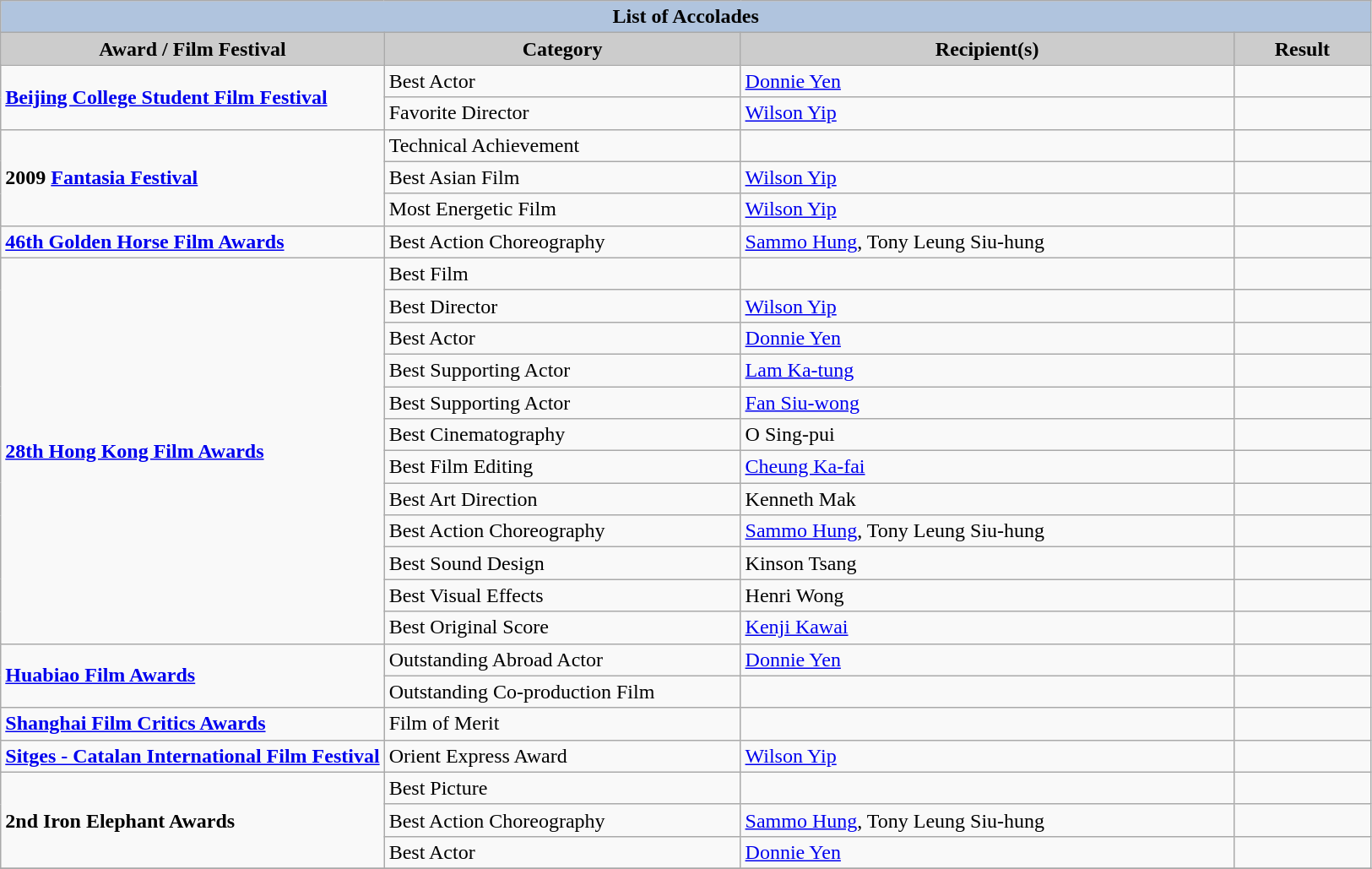<table class="wikitable" style="font-size:normal;" ;>
<tr style="text-align:center;">
<th colspan=4 style="background:#B0C4DE;">List of Accolades</th>
</tr>
<tr style="text-align:center;">
<th style="background:#ccc;" width="28%">Award / Film Festival</th>
<th style="background:#ccc;" width="26%">Category</th>
<th style="background:#ccc;" width="36%">Recipient(s)</th>
<th style="background:#ccc;" width="10%">Result</th>
</tr>
<tr>
<td rowspan=2><strong><a href='#'>Beijing College Student Film Festival</a></strong></td>
<td>Best Actor</td>
<td><a href='#'>Donnie Yen</a></td>
<td></td>
</tr>
<tr>
<td>Favorite Director</td>
<td><a href='#'>Wilson Yip</a></td>
<td></td>
</tr>
<tr>
<td rowspan=3><strong>2009 <a href='#'>Fantasia Festival</a></strong></td>
<td>Technical Achievement</td>
<td></td>
<td></td>
</tr>
<tr>
<td>Best Asian Film</td>
<td><a href='#'>Wilson Yip</a></td>
<td></td>
</tr>
<tr>
<td>Most Energetic Film</td>
<td><a href='#'>Wilson Yip</a></td>
<td></td>
</tr>
<tr>
<td rowspan=1><strong><a href='#'>46th Golden Horse Film Awards</a></strong></td>
<td>Best Action Choreography</td>
<td><a href='#'>Sammo Hung</a>, Tony Leung Siu-hung</td>
<td></td>
</tr>
<tr>
<td rowspan=12><strong><a href='#'>28th Hong Kong Film Awards</a></strong></td>
<td>Best Film</td>
<td></td>
<td></td>
</tr>
<tr>
<td>Best Director</td>
<td><a href='#'>Wilson Yip</a></td>
<td></td>
</tr>
<tr>
<td>Best Actor</td>
<td><a href='#'>Donnie Yen</a></td>
<td></td>
</tr>
<tr>
<td>Best Supporting Actor</td>
<td><a href='#'>Lam Ka-tung</a></td>
<td></td>
</tr>
<tr>
<td>Best Supporting Actor</td>
<td><a href='#'>Fan Siu-wong</a></td>
<td></td>
</tr>
<tr>
<td>Best Cinematography</td>
<td>O Sing-pui</td>
<td></td>
</tr>
<tr>
<td>Best Film Editing</td>
<td><a href='#'>Cheung Ka-fai</a></td>
<td></td>
</tr>
<tr>
<td>Best Art Direction</td>
<td>Kenneth Mak</td>
<td></td>
</tr>
<tr>
<td>Best Action Choreography</td>
<td><a href='#'>Sammo Hung</a>, Tony Leung Siu-hung</td>
<td></td>
</tr>
<tr>
<td>Best Sound Design</td>
<td>Kinson Tsang</td>
<td></td>
</tr>
<tr>
<td>Best Visual Effects</td>
<td>Henri Wong</td>
<td></td>
</tr>
<tr>
<td>Best Original Score</td>
<td><a href='#'>Kenji Kawai</a></td>
<td></td>
</tr>
<tr>
<td rowspan=2><strong><a href='#'>Huabiao Film Awards</a></strong></td>
<td>Outstanding Abroad Actor</td>
<td><a href='#'>Donnie Yen</a></td>
<td></td>
</tr>
<tr>
<td>Outstanding Co-production Film</td>
<td></td>
<td></td>
</tr>
<tr>
<td rowspan=1><strong><a href='#'>Shanghai Film Critics Awards</a></strong></td>
<td>Film of Merit</td>
<td></td>
<td></td>
</tr>
<tr>
<td rowspan=1><strong><a href='#'>Sitges - Catalan International Film Festival</a></strong></td>
<td>Orient Express Award</td>
<td><a href='#'>Wilson Yip</a></td>
<td></td>
</tr>
<tr>
<td rowspan=3><strong>2nd Iron Elephant Awards</strong></td>
<td>Best Picture</td>
<td></td>
<td></td>
</tr>
<tr>
<td>Best Action Choreography</td>
<td><a href='#'>Sammo Hung</a>, Tony Leung Siu-hung</td>
<td></td>
</tr>
<tr>
<td>Best Actor</td>
<td><a href='#'>Donnie Yen</a></td>
<td></td>
</tr>
<tr>
</tr>
</table>
